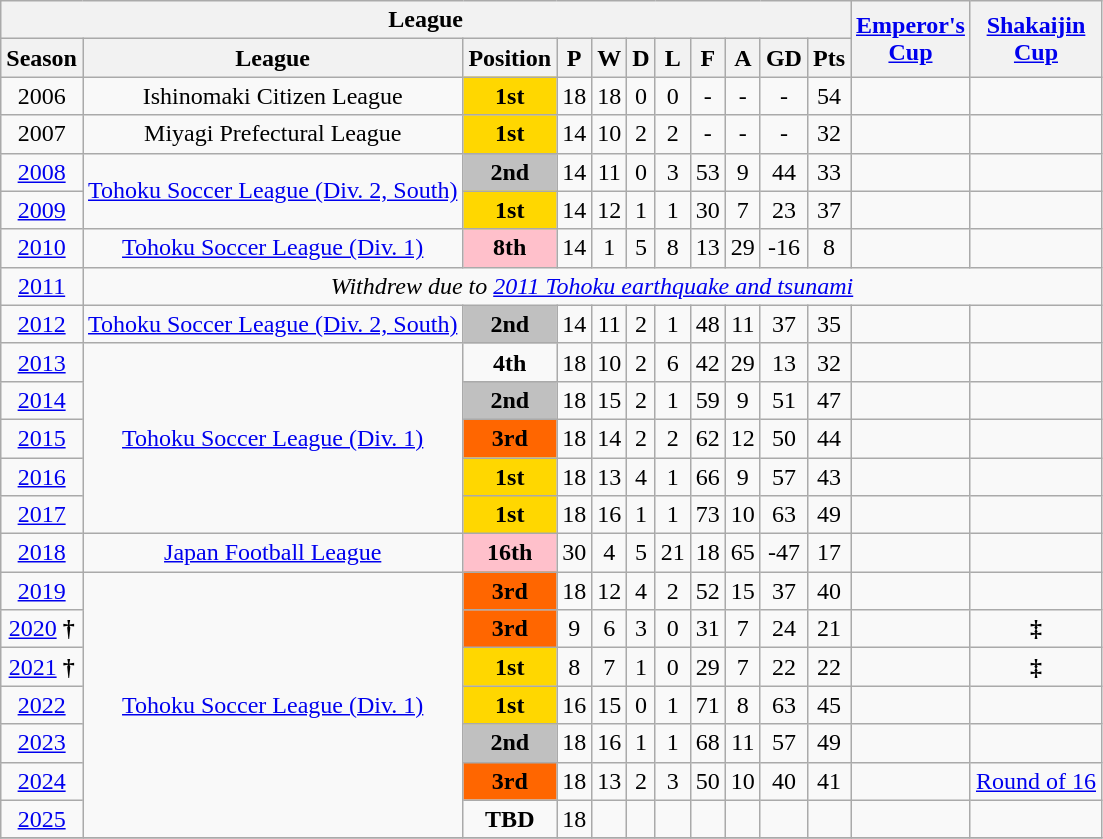<table class="wikitable" style="text-align:center;">
<tr>
<th colspan="11">League</th>
<th rowspan="2"><a href='#'>Emperor's<br>Cup</a></th>
<th rowspan="2"><a href='#'>Shakaijin <br> Cup</a></th>
</tr>
<tr>
<th>Season</th>
<th>League</th>
<th>Position</th>
<th>P</th>
<th>W</th>
<th>D</th>
<th>L</th>
<th>F</th>
<th>A</th>
<th>GD</th>
<th>Pts</th>
</tr>
<tr>
<td>2006</td>
<td>Ishinomaki Citizen League</td>
<td bgcolor=gold><strong>1st</strong></td>
<td>18</td>
<td>18</td>
<td>0</td>
<td>0</td>
<td>-</td>
<td>-</td>
<td>-</td>
<td>54</td>
<td></td>
<td></td>
</tr>
<tr>
<td>2007</td>
<td>Miyagi Prefectural League</td>
<td bgcolor=gold><strong>1st</strong></td>
<td>14</td>
<td>10</td>
<td>2</td>
<td>2</td>
<td>-</td>
<td>-</td>
<td>-</td>
<td>32</td>
<td></td>
<td></td>
</tr>
<tr>
<td><a href='#'>2008</a></td>
<td rowspan="2"><a href='#'>Tohoku Soccer League (Div. 2, South)</a></td>
<td bgcolor=silver><strong>2nd</strong></td>
<td>14</td>
<td>11</td>
<td>0</td>
<td>3</td>
<td>53</td>
<td>9</td>
<td>44</td>
<td>33</td>
<td></td>
<td></td>
</tr>
<tr>
<td><a href='#'>2009</a></td>
<td bgcolor=gold><strong>1st</strong></td>
<td>14</td>
<td>12</td>
<td>1</td>
<td>1</td>
<td>30</td>
<td>7</td>
<td>23</td>
<td>37</td>
<td></td>
<td></td>
</tr>
<tr>
<td><a href='#'>2010</a></td>
<td><a href='#'>Tohoku Soccer League (Div. 1)</a></td>
<td bgcolor=pink><strong>8th</strong></td>
<td>14</td>
<td>1</td>
<td>5</td>
<td>8</td>
<td>13</td>
<td>29</td>
<td>-16</td>
<td>8</td>
<td></td>
<td></td>
</tr>
<tr>
<td><a href='#'>2011</a></td>
<td colspan="12"><em>Withdrew due to <a href='#'>2011 Tohoku earthquake and tsunami</a></em></td>
</tr>
<tr>
<td><a href='#'>2012</a></td>
<td><a href='#'>Tohoku Soccer League (Div. 2, South)</a></td>
<td bgcolor=silver><strong>2nd</strong></td>
<td>14</td>
<td>11</td>
<td>2</td>
<td>1</td>
<td>48</td>
<td>11</td>
<td>37</td>
<td>35</td>
<td></td>
<td></td>
</tr>
<tr>
<td><a href='#'>2013</a></td>
<td rowspan="5"><a href='#'>Tohoku Soccer League (Div. 1)</a></td>
<td><strong>4th</strong></td>
<td>18</td>
<td>10</td>
<td>2</td>
<td>6</td>
<td>42</td>
<td>29</td>
<td>13</td>
<td>32</td>
<td></td>
<td></td>
</tr>
<tr>
<td><a href='#'>2014</a></td>
<td bgcolor=silver><strong>2nd</strong></td>
<td>18</td>
<td>15</td>
<td>2</td>
<td>1</td>
<td>59</td>
<td>9</td>
<td>51</td>
<td>47</td>
<td></td>
<td></td>
</tr>
<tr>
<td><a href='#'>2015</a></td>
<td bgcolor=ff6600><strong>3rd</strong></td>
<td>18</td>
<td>14</td>
<td>2</td>
<td>2</td>
<td>62</td>
<td>12</td>
<td>50</td>
<td>44</td>
<td></td>
<td></td>
</tr>
<tr>
<td><a href='#'>2016</a></td>
<td bgcolor=gold><strong>1st</strong></td>
<td>18</td>
<td>13</td>
<td>4</td>
<td>1</td>
<td>66</td>
<td>9</td>
<td>57</td>
<td>43</td>
<td></td>
<td></td>
</tr>
<tr>
<td><a href='#'>2017</a></td>
<td bgcolor=gold><strong>1st</strong></td>
<td>18</td>
<td>16</td>
<td>1</td>
<td>1</td>
<td>73</td>
<td>10</td>
<td>63</td>
<td>49</td>
<td></td>
<td></td>
</tr>
<tr>
<td><a href='#'>2018</a></td>
<td><a href='#'>Japan Football League</a></td>
<td bgcolor=pink><strong>16th</strong></td>
<td>30</td>
<td>4</td>
<td>5</td>
<td>21</td>
<td>18</td>
<td>65</td>
<td>-47</td>
<td>17</td>
<td></td>
<td></td>
</tr>
<tr>
<td><a href='#'>2019</a></td>
<td rowspan="7"><a href='#'>Tohoku Soccer League (Div. 1)</a></td>
<td bgcolor=ff6600><strong>3rd</strong></td>
<td>18</td>
<td>12</td>
<td>4</td>
<td>2</td>
<td>52</td>
<td>15</td>
<td>37</td>
<td>40</td>
<td></td>
<td></td>
</tr>
<tr>
<td><a href='#'>2020</a> <strong>†</strong></td>
<td bgcolor=ff6600><strong>3rd</strong></td>
<td>9</td>
<td>6</td>
<td>3</td>
<td>0</td>
<td>31</td>
<td>7</td>
<td>24</td>
<td>21</td>
<td></td>
<td><strong>‡</strong></td>
</tr>
<tr>
<td><a href='#'>2021</a> <strong>†</strong></td>
<td bgcolor=gold><strong>1st</strong></td>
<td>8</td>
<td>7</td>
<td>1</td>
<td>0</td>
<td>29</td>
<td>7</td>
<td>22</td>
<td>22</td>
<td></td>
<td><strong>‡</strong></td>
</tr>
<tr>
<td><a href='#'>2022</a></td>
<td bgcolor=gold><strong>1st</strong></td>
<td>16</td>
<td>15</td>
<td>0</td>
<td>1</td>
<td>71</td>
<td>8</td>
<td>63</td>
<td>45</td>
<td></td>
<td></td>
</tr>
<tr>
<td><a href='#'>2023</a></td>
<td bgcolor=silver><strong>2nd</strong></td>
<td>18</td>
<td>16</td>
<td>1</td>
<td>1</td>
<td>68</td>
<td>11</td>
<td>57</td>
<td>49</td>
<td></td>
<td></td>
</tr>
<tr>
<td><a href='#'>2024</a></td>
<td bgcolor=ff6600><strong>3rd</strong></td>
<td>18</td>
<td>13</td>
<td>2</td>
<td>3</td>
<td>50</td>
<td>10</td>
<td>40</td>
<td>41</td>
<td></td>
<td><a href='#'>Round of 16</a></td>
</tr>
<tr>
<td><a href='#'>2025</a></td>
<td><strong>TBD</strong></td>
<td>18</td>
<td></td>
<td></td>
<td></td>
<td></td>
<td></td>
<td></td>
<td></td>
<td></td>
<td></td>
</tr>
<tr>
</tr>
</table>
